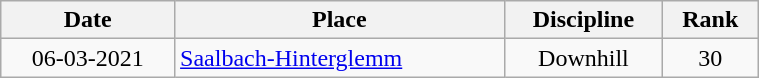<table class="wikitable" width=40% style="font-size:100%; text-align:center;">
<tr>
<th>Date</th>
<th>Place</th>
<th>Discipline</th>
<th>Rank</th>
</tr>
<tr>
<td>06-03-2021</td>
<td align=left> <a href='#'>Saalbach-Hinterglemm</a></td>
<td>Downhill</td>
<td>30</td>
</tr>
</table>
